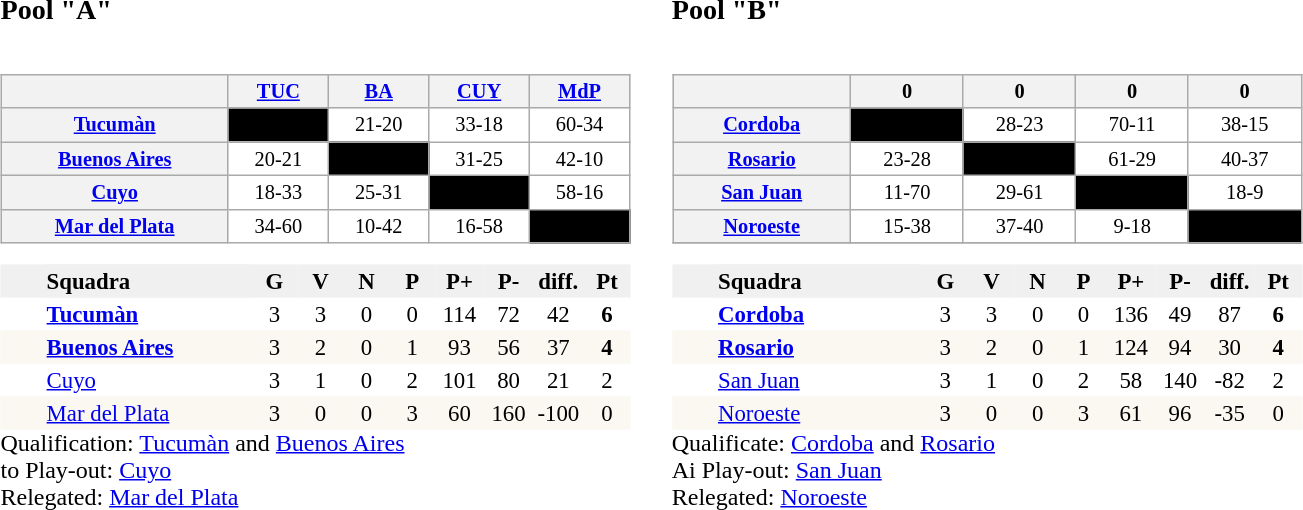<table width="900" align="left" border="0" cellpadding="4" cellspacing="5">
<tr valign="top" align="left">
<td width="420"><br><h3>Pool "A"</h3><table align="left" width="420" cellspacing="0" cellpadding="3" style="background-color: #f9f9f9; font-size: 85%; text-align: center" class="wikitable">
<tr style="background:#00000;">
<th align="left"> </th>
<th><a href='#'>TUC</a></th>
<th><a href='#'>BA</a></th>
<th><a href='#'>CUY</a></th>
<th><a href='#'>MdP</a></th>
</tr>
<tr ! style="background:#FFFFFF;">
<th><a href='#'>Tucumàn</a></th>
<td style="background:#000000">––––</td>
<td>21-20</td>
<td>33-18</td>
<td>60-34</td>
</tr>
<tr ! style="background:#FFFFFF;">
<th><a href='#'>Buenos Aires</a></th>
<td>20-21</td>
<td style="background:#000000">––––</td>
<td>31-25</td>
<td>42-10</td>
</tr>
<tr ! style="background:#FFFFFF;">
<th><a href='#'>Cuyo</a></th>
<td>18-33</td>
<td>25-31</td>
<td style="background:#000000">––––</td>
<td>58-16</td>
</tr>
<tr ! style="background:#FFFFFF;">
<th><a href='#'>Mar del Plata</a></th>
<td>34-60</td>
<td>10-42</td>
<td>16-58</td>
<td style="background:#000000">––––</td>
</tr>
</table>
<table cellpadding="2" cellspacing="0" width="420" style="font-size:95%">
<tr bgcolor=#F0F0F0 style="border-bottom:1px solid #C4C4C4;">
<th width=30></th>
<th width=150 bgcolor=#F0F0F0 align=left><strong>Squadra</strong></th>
<th width=30>G</th>
<th width=30>V</th>
<th width=30>N</th>
<th width=30>P</th>
<th width=30>P+</th>
<th width=30>P-</th>
<th width=30>diff.</th>
<th width=30>Pt</th>
</tr>
<tr align=center>
<td></td>
<td align=left><strong><a href='#'>Tucumàn</a></strong></td>
<td>3</td>
<td>3</td>
<td>0</td>
<td>0</td>
<td>114</td>
<td>72</td>
<td>42</td>
<td><strong>6</strong></td>
</tr>
<tr align=center bgcolor=#FAF8F0>
<td></td>
<td align=left><strong><a href='#'>Buenos Aires</a></strong></td>
<td>3</td>
<td>2</td>
<td>0</td>
<td>1</td>
<td>93</td>
<td>56</td>
<td>37</td>
<td><strong>4</strong></td>
</tr>
<tr align=center>
<td></td>
<td align=left><a href='#'>Cuyo</a></td>
<td>3</td>
<td>1</td>
<td>0</td>
<td>2</td>
<td>101</td>
<td>80</td>
<td>21</td>
<td>2</td>
</tr>
<tr align=center bgcolor=#FAF8F0>
<td></td>
<td align=left><a href='#'>Mar del Plata</a></td>
<td>3</td>
<td>0</td>
<td>0</td>
<td>3</td>
<td>60</td>
<td>160</td>
<td>-100</td>
<td>0</td>
</tr>
</table>
Qualification: <a href='#'>Tucumàn</a> and <a href='#'>Buenos Aires</a>
<br> to Play-out: <a href='#'>Cuyo</a> <br>
Relegated: <a href='#'>Mar del Plata</a></td>
<td width="420"><br><h3>Pool "B"</h3><table align="left" width="420" cellspacing="0" cellpadding="3" style="background-color: #f9f9f9; font-size: 85%; text-align: center" class="wikitable">
<tr style="background:#00000;">
<th align="left"> </th>
<th>0</th>
<th>0</th>
<th>0</th>
<th>0</th>
</tr>
<tr ! style="background:#FFFFFF;">
<th><a href='#'>Cordoba</a></th>
<td style="background:#000000">––––</td>
<td>28-23</td>
<td>70-11</td>
<td>38-15</td>
</tr>
<tr ! style="background:#FFFFFF;">
<th><a href='#'>Rosario</a></th>
<td>23-28</td>
<td style="background:#000000">––––</td>
<td>61-29</td>
<td>40-37</td>
</tr>
<tr ! style="background:#FFFFFF;">
<th><a href='#'>San Juan</a></th>
<td>11-70</td>
<td>29-61</td>
<td style="background:#000000">––––</td>
<td>18-9</td>
</tr>
<tr ! style="background:#FFFFFF;">
<th><a href='#'>Noroeste</a></th>
<td>15-38</td>
<td>37-40</td>
<td>9-18</td>
<td style="background:#000000">––––</td>
</tr>
<tr>
</tr>
</table>
<table cellpadding="2" cellspacing="0" width="420" style="font-size:95%">
<tr bgcolor=#F0F0F0 style="border-bottom:1px solid #C4C4C4;">
<th width=30></th>
<th width=150 bgcolor=#F0F0F0 align=left><strong>Squadra</strong></th>
<th width=30>G</th>
<th width=30>V</th>
<th width=30>N</th>
<th width=30>P</th>
<th width=30>P+</th>
<th width=30>P-</th>
<th width=30>diff.</th>
<th width=30>Pt</th>
</tr>
<tr align=center>
<td></td>
<td align=left><strong><a href='#'>Cordoba</a></strong></td>
<td>3</td>
<td>3</td>
<td>0</td>
<td>0</td>
<td>136</td>
<td>49</td>
<td>87</td>
<td><strong>6</strong></td>
</tr>
<tr align=center bgcolor=#FAF8F0>
<td></td>
<td align=left><strong><a href='#'>Rosario</a></strong></td>
<td>3</td>
<td>2</td>
<td>0</td>
<td>1</td>
<td>124</td>
<td>94</td>
<td>30</td>
<td><strong>4</strong></td>
</tr>
<tr align=center>
<td></td>
<td align=left><a href='#'>San Juan</a></td>
<td>3</td>
<td>1</td>
<td>0</td>
<td>2</td>
<td>58</td>
<td>140</td>
<td>-82</td>
<td>2</td>
</tr>
<tr align=center bgcolor=#FAF8F0>
<td></td>
<td align=left><a href='#'>Noroeste</a></td>
<td>3</td>
<td>0</td>
<td>0</td>
<td>3</td>
<td>61</td>
<td>96</td>
<td>-35</td>
<td>0</td>
</tr>
</table>
Qualificate: <a href='#'>Cordoba</a> and <a href='#'>Rosario</a>
<br> Ai Play-out: <a href='#'>San Juan</a> <br>
Relegated: <a href='#'>Noroeste</a></td>
</tr>
</table>
